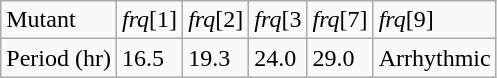<table class="wikitable">
<tr>
<td>Mutant</td>
<td><em>frq</em>[1]</td>
<td><em>frq</em>[2]</td>
<td><em>frq</em>[3</td>
<td><em>frq</em>[7]</td>
<td><em>frq</em>[9]</td>
</tr>
<tr>
<td>Period (hr)</td>
<td>16.5</td>
<td>19.3</td>
<td>24.0</td>
<td>29.0</td>
<td>Arrhythmic</td>
</tr>
</table>
